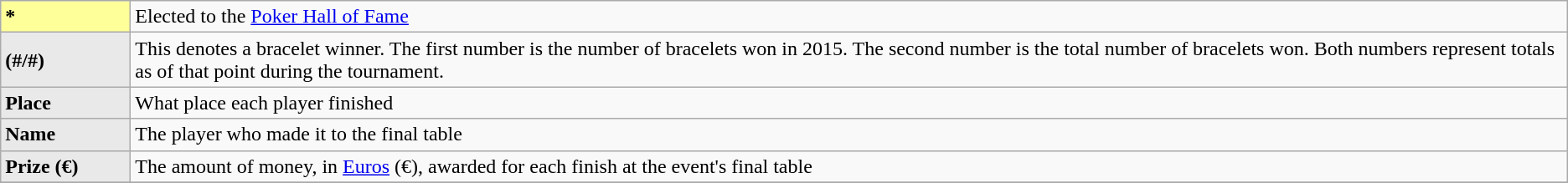<table class="wikitable">
<tr>
<td style="background-color:#FFFF99; width:6em"><strong>*</strong></td>
<td>Elected to the <a href='#'>Poker Hall of Fame</a></td>
</tr>
<tr>
<td bgcolor="#E9E9E9"><strong>(#/#)</strong></td>
<td>This denotes a bracelet winner. The first number is the number of bracelets won in 2015. The second number is the total number of bracelets won. Both numbers represent totals as of that point during the tournament.</td>
</tr>
<tr>
<td bgcolor="#E9E9E9"><strong>Place</strong></td>
<td>What place each player finished</td>
</tr>
<tr>
<td bgcolor="#E9E9E9"><strong>Name</strong></td>
<td>The player who made it to the final table</td>
</tr>
<tr>
<td bgcolor="#E9E9E9"><strong>Prize (€)</strong></td>
<td>The amount of money, in <a href='#'>Euros</a> (€), awarded for each finish at the event's final table</td>
</tr>
<tr>
</tr>
</table>
